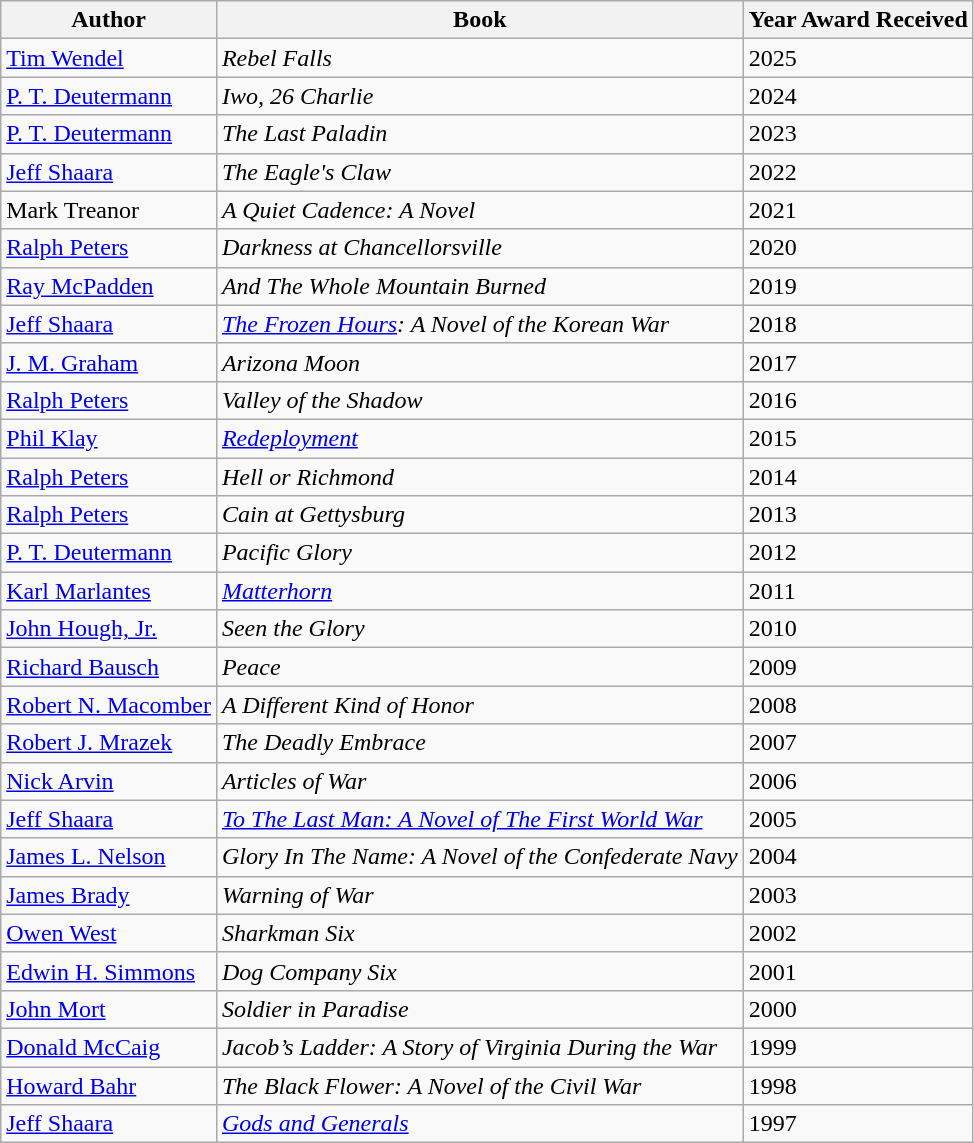<table class="wikitable">
<tr>
<th>Author</th>
<th>Book</th>
<th>Year Award Received</th>
</tr>
<tr>
<td><a href='#'>Tim Wendel</a></td>
<td><em>Rebel Falls</em></td>
<td>2025</td>
</tr>
<tr>
<td><a href='#'>P. T. Deutermann</a></td>
<td><em>Iwo, 26 Charlie</em></td>
<td>2024</td>
</tr>
<tr>
<td><a href='#'>P. T. Deutermann</a></td>
<td><em>The Last Paladin</em></td>
<td>2023 </td>
</tr>
<tr>
<td><a href='#'>Jeff Shaara</a></td>
<td><em>The Eagle's Claw</em></td>
<td>2022</td>
</tr>
<tr>
<td>Mark Treanor</td>
<td><em>A Quiet Cadence: A Novel</em></td>
<td>2021</td>
</tr>
<tr>
<td><a href='#'>Ralph Peters</a></td>
<td><em>Darkness at Chancellorsville</em></td>
<td>2020</td>
</tr>
<tr>
<td><a href='#'>Ray McPadden</a></td>
<td><em>And The Whole Mountain Burned</em></td>
<td>2019</td>
</tr>
<tr>
<td><a href='#'>Jeff Shaara</a></td>
<td><em><a href='#'>The Frozen Hours</a>: A Novel of the Korean War</em></td>
<td>2018</td>
</tr>
<tr>
<td><a href='#'>J. M. Graham</a></td>
<td><em>Arizona Moon</em></td>
<td>2017</td>
</tr>
<tr>
<td><a href='#'>Ralph Peters</a></td>
<td><em>Valley of the Shadow</em></td>
<td>2016</td>
</tr>
<tr>
<td><a href='#'>Phil Klay</a></td>
<td><em><a href='#'>Redeployment</a></em></td>
<td>2015</td>
</tr>
<tr>
<td><a href='#'>Ralph Peters</a></td>
<td><em>Hell or Richmond</em></td>
<td>2014</td>
</tr>
<tr>
<td><a href='#'>Ralph Peters</a></td>
<td><em>Cain at Gettysburg</em></td>
<td>2013</td>
</tr>
<tr>
<td><a href='#'>P. T. Deutermann</a></td>
<td><em>Pacific Glory</em></td>
<td>2012</td>
</tr>
<tr>
<td><a href='#'>Karl Marlantes</a></td>
<td><em><a href='#'>Matterhorn</a></em></td>
<td>2011</td>
</tr>
<tr>
<td><a href='#'>John Hough, Jr.</a></td>
<td><em>Seen the Glory</em></td>
<td>2010</td>
</tr>
<tr>
<td><a href='#'>Richard Bausch</a></td>
<td><em>Peace</em></td>
<td>2009</td>
</tr>
<tr>
<td><a href='#'>Robert N. Macomber</a></td>
<td><em>A Different Kind of Honor</em></td>
<td>2008</td>
</tr>
<tr>
<td><a href='#'>Robert J. Mrazek</a></td>
<td><em>The Deadly Embrace</em></td>
<td>2007</td>
</tr>
<tr>
<td><a href='#'>Nick Arvin</a></td>
<td><em>Articles of War</em></td>
<td>2006</td>
</tr>
<tr>
<td><a href='#'>Jeff Shaara</a></td>
<td><em><a href='#'>To The Last Man: A Novel of The First World War</a></em></td>
<td>2005</td>
</tr>
<tr>
<td><a href='#'>James L. Nelson</a></td>
<td><em>Glory In The Name: A Novel of the Confederate Navy</em></td>
<td>2004</td>
</tr>
<tr>
<td><a href='#'>James Brady</a></td>
<td><em>Warning of War</em></td>
<td>2003</td>
</tr>
<tr>
<td><a href='#'>Owen West</a></td>
<td><em>Sharkman Six</em></td>
<td>2002</td>
</tr>
<tr>
<td><a href='#'>Edwin H. Simmons</a></td>
<td><em>Dog Company Six</em></td>
<td>2001</td>
</tr>
<tr>
<td><a href='#'>John Mort</a></td>
<td><em>Soldier in Paradise</em></td>
<td>2000</td>
</tr>
<tr>
<td><a href='#'>Donald McCaig</a></td>
<td><em>Jacob’s Ladder: A Story of Virginia During the War</em></td>
<td>1999</td>
</tr>
<tr>
<td><a href='#'>Howard Bahr</a></td>
<td><em>The Black Flower: A Novel of the Civil War</em></td>
<td>1998</td>
</tr>
<tr>
<td><a href='#'>Jeff Shaara</a></td>
<td><em><a href='#'>Gods and Generals</a></em></td>
<td>1997</td>
</tr>
</table>
